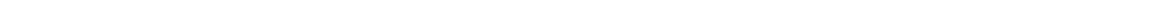<table style="width:88%; text-align:center;">
<tr style="color:white;">
<td style="background:"><strong>16</strong></td>
<td style="background:"><strong>6</strong></td>
<td style="background:"><strong>3</strong></td>
<td style="background:"><strong>35</strong></td>
</tr>
</table>
